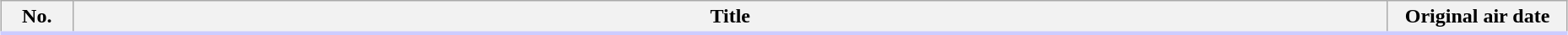<table class="wikitable" style="width:98%; margin:auto; background:#FFF;">
<tr style="border-bottom: 3px solid #CCF">
<th style="width:50px;">No.</th>
<th>Title</th>
<th style="width:135px;">Original air date<br>
















































</th>
</tr>
</table>
